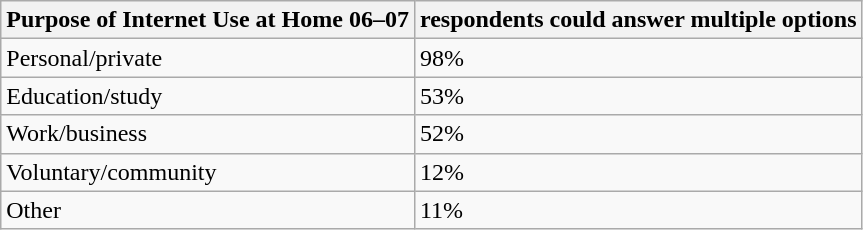<table class="wikitable">
<tr>
<th>Purpose of Internet Use at Home 06–07</th>
<th>respondents could answer multiple options</th>
</tr>
<tr>
<td>Personal/private</td>
<td>98%</td>
</tr>
<tr>
<td>Education/study</td>
<td>53%</td>
</tr>
<tr>
<td>Work/business</td>
<td>52%</td>
</tr>
<tr>
<td>Voluntary/community</td>
<td>12%</td>
</tr>
<tr>
<td>Other</td>
<td>11%</td>
</tr>
</table>
